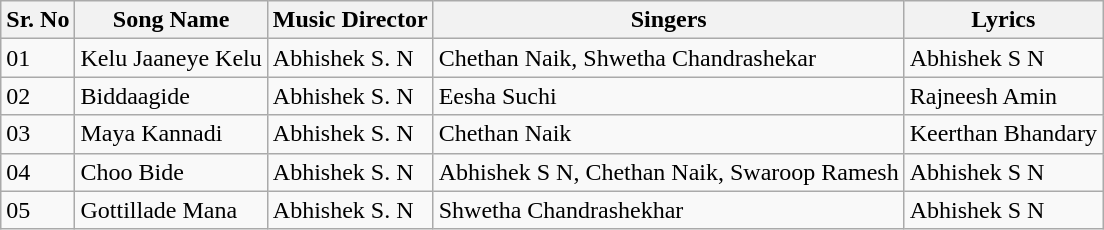<table class="wikitable">
<tr>
<th>Sr. No</th>
<th>Song Name</th>
<th>Music Director</th>
<th>Singers</th>
<th>Lyrics</th>
</tr>
<tr>
<td>01</td>
<td>Kelu Jaaneye Kelu</td>
<td>Abhishek S. N</td>
<td>Chethan Naik, Shwetha Chandrashekar</td>
<td>Abhishek S N</td>
</tr>
<tr>
<td>02</td>
<td>Biddaagide</td>
<td>Abhishek S. N</td>
<td>Eesha Suchi</td>
<td>Rajneesh Amin</td>
</tr>
<tr>
<td>03</td>
<td>Maya Kannadi</td>
<td>Abhishek S. N</td>
<td>Chethan Naik</td>
<td>Keerthan Bhandary</td>
</tr>
<tr>
<td>04</td>
<td>Choo Bide</td>
<td>Abhishek S. N</td>
<td>Abhishek S N, Chethan Naik, Swaroop Ramesh</td>
<td>Abhishek S N</td>
</tr>
<tr>
<td>05</td>
<td>Gottillade Mana</td>
<td>Abhishek S. N</td>
<td>Shwetha Chandrashekhar</td>
<td>Abhishek S N</td>
</tr>
</table>
